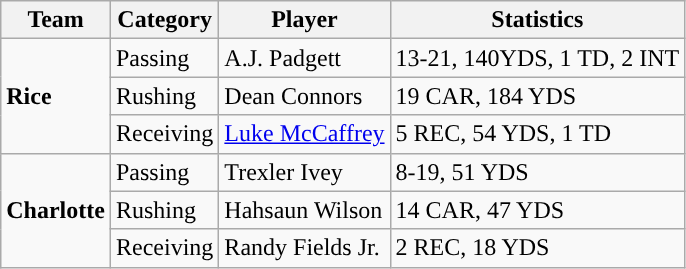<table class="wikitable" style="float: left;">
<tr>
<th>Team</th>
<th>Category</th>
<th>Player</th>
<th>Statistics</th>
</tr>
<tr>
<td rowspan=3><strong>Rice</strong></td>
<td>Passing</td>
<td>A.J. Padgett</td>
<td>13-21, 140YDS, 1 TD, 2 INT</td>
</tr>
<tr>
<td>Rushing</td>
<td>Dean Connors</td>
<td>19 CAR, 184 YDS</td>
</tr>
<tr>
<td>Receiving</td>
<td><a href='#'>Luke McCaffrey</a></td>
<td>5 REC, 54 YDS, 1 TD</td>
</tr>
<tr>
<td rowspan=3><strong>Charlotte</strong></td>
<td>Passing</td>
<td>Trexler Ivey</td>
<td>8-19, 51 YDS</td>
</tr>
<tr>
<td>Rushing</td>
<td>Hahsaun Wilson</td>
<td>14 CAR, 47 YDS</td>
</tr>
<tr>
<td>Receiving</td>
<td>Randy Fields Jr.</td>
<td>2 REC, 18 YDS</td>
</tr>
</table>
